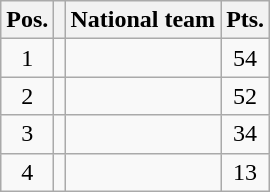<table class=wikitable align=left>
<tr>
<th>Pos.</th>
<th></th>
<th>National team</th>
<th>Pts.</th>
</tr>
<tr align=center >
<td>1</td>
<td></td>
<td align=left></td>
<td>54</td>
</tr>
<tr align=center >
<td>2</td>
<td></td>
<td align=left></td>
<td>52</td>
</tr>
<tr align=center >
<td>3</td>
<td></td>
<td align=left></td>
<td>34</td>
</tr>
<tr align=center>
<td>4</td>
<td></td>
<td align=left></td>
<td>13</td>
</tr>
</table>
